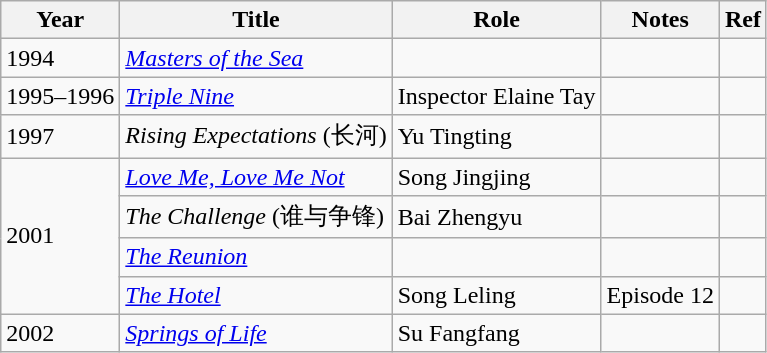<table class="wikitable sortable">
<tr>
<th>Year</th>
<th>Title</th>
<th>Role</th>
<th class="unsortable">Notes</th>
<th class="unsortable">Ref</th>
</tr>
<tr>
<td>1994</td>
<td><em><a href='#'>Masters of the Sea</a></em></td>
<td></td>
<td></td>
<td></td>
</tr>
<tr>
<td>1995–1996</td>
<td><em><a href='#'>Triple Nine</a></em></td>
<td>Inspector Elaine Tay</td>
<td></td>
<td></td>
</tr>
<tr>
<td>1997</td>
<td><em>Rising Expectations</em> (长河)</td>
<td>Yu Tingting</td>
<td></td>
<td></td>
</tr>
<tr>
<td rowspan="4">2001</td>
<td><em><a href='#'>Love Me, Love Me Not</a></em></td>
<td>Song Jingjing</td>
<td></td>
<td></td>
</tr>
<tr>
<td><em>The Challenge</em> (谁与争锋)</td>
<td>Bai Zhengyu</td>
<td></td>
<td></td>
</tr>
<tr>
<td><em><a href='#'>The Reunion</a></em></td>
<td></td>
<td></td>
<td></td>
</tr>
<tr>
<td><em><a href='#'>The Hotel</a></em></td>
<td>Song Leling</td>
<td>Episode 12</td>
<td></td>
</tr>
<tr>
<td>2002</td>
<td><em><a href='#'>Springs of Life</a></em></td>
<td>Su Fangfang</td>
<td></td>
<td></td>
</tr>
</table>
